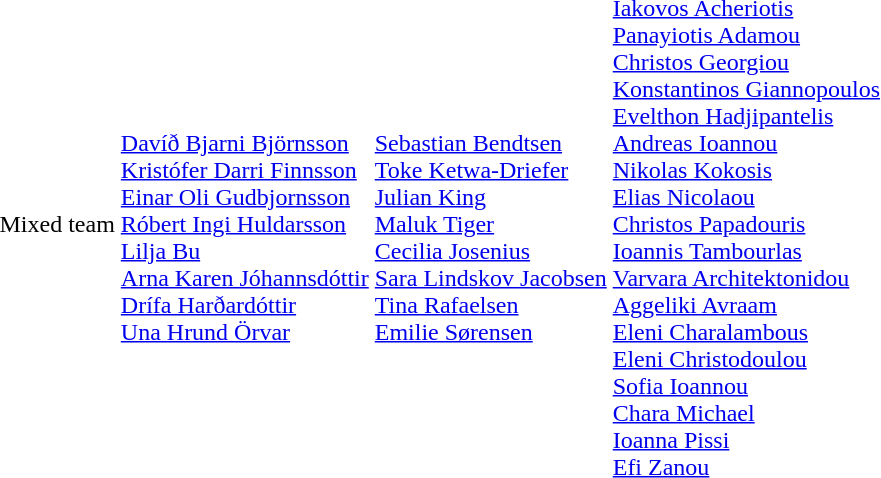<table>
<tr>
<td align="left">Mixed team</td>
<td align="left"><br><a href='#'>Davíð Bjarni Björnsson</a><br><a href='#'>Kristófer Darri Finnsson</a><br><a href='#'>Einar Oli Gudbjornsson</a><br><a href='#'>Róbert Ingi Huldarsson</a><br><a href='#'>Lilja Bu</a><br><a href='#'>Arna Karen Jóhannsdóttir</a><br><a href='#'>Drífa Harðardóttir</a><br><a href='#'>Una Hrund Örvar</a></td>
<td align="left"><br><a href='#'>Sebastian Bendtsen</a><br><a href='#'>Toke Ketwa-Driefer</a><br><a href='#'>Julian King</a><br><a href='#'>Maluk Tiger</a><br><a href='#'>Cecilia Josenius</a><br><a href='#'>Sara Lindskov Jacobsen</a><br><a href='#'>Tina Rafaelsen</a><br><a href='#'>Emilie Sørensen</a></td>
<td align="left"><br><a href='#'>Iakovos Acheriotis</a><br><a href='#'>Panayiotis Adamou</a><br><a href='#'>Christos Georgiou</a><br><a href='#'>Konstantinos Giannopoulos</a><br><a href='#'>Evelthon Hadjipantelis</a><br><a href='#'>Andreas Ioannou</a><br><a href='#'>Nikolas Kokosis</a><br><a href='#'>Elias Nicolaou</a><br><a href='#'>Christos Papadouris</a><br><a href='#'>Ioannis Tambourlas</a><br><a href='#'>Varvara Architektonidou</a><br><a href='#'>Aggeliki Avraam</a><br><a href='#'>Eleni Charalambous</a><br><a href='#'>Eleni Christodoulou</a><br><a href='#'>Sofia Ioannou</a><br><a href='#'>Chara Michael</a><br><a href='#'>Ioanna Pissi</a><br><a href='#'>Efi Zanou</a></td>
</tr>
</table>
